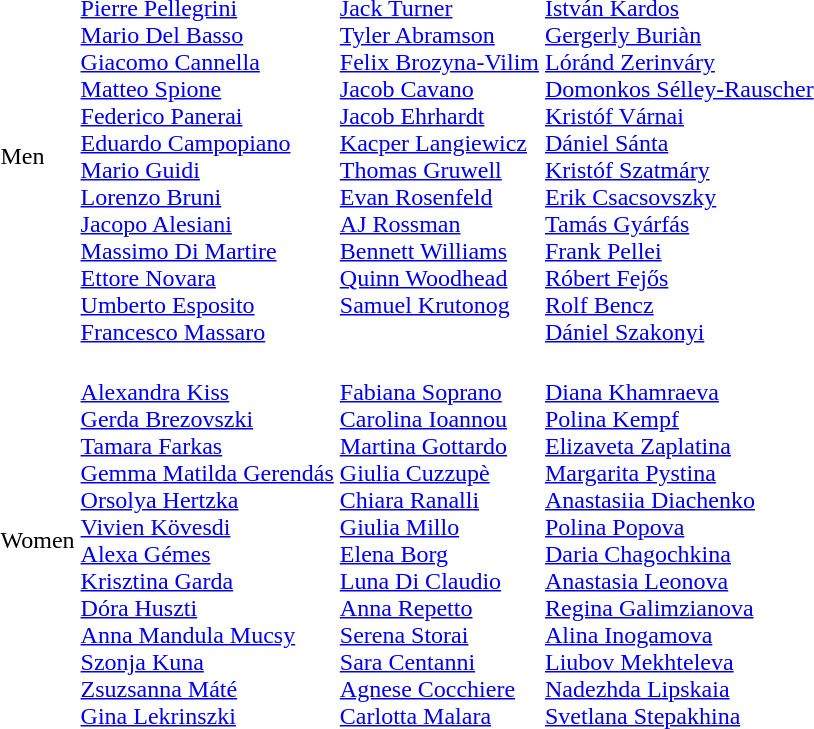<table>
<tr>
<td>Men<br></td>
<td><br><a href='#'>Pierre Pellegrini</a><br><a href='#'>Mario Del Basso</a><br><a href='#'>Giacomo Cannella</a><br><a href='#'>Matteo Spione</a><br><a href='#'>Federico Panerai</a><br><a href='#'>Eduardo Campopiano</a><br><a href='#'>Mario Guidi</a><br><a href='#'>Lorenzo Bruni</a><br><a href='#'>Jacopo Alesiani</a><br><a href='#'>Massimo Di Martire</a><br><a href='#'>Ettore Novara</a><br><a href='#'>Umberto Esposito</a><br><a href='#'>Francesco Massaro</a></td>
<td><br><a href='#'>Jack Turner</a><br><a href='#'>Tyler Abramson</a><br><a href='#'>Felix Brozyna-Vilim</a><br><a href='#'>Jacob Cavano</a><br><a href='#'>Jacob Ehrhardt</a><br><a href='#'>Kacper Langiewicz</a><br><a href='#'>Thomas Gruwell</a><br><a href='#'>Evan Rosenfeld</a><br><a href='#'>AJ Rossman</a><br><a href='#'> Bennett Williams</a><br><a href='#'>Quinn Woodhead</a><br><a href='#'>Samuel Krutonog</a><br><br></td>
<td><br><a href='#'>István Kardos</a><br><a href='#'>Gergerly Buriàn</a><br><a href='#'>Lóránd Zerinváry</a><br><a href='#'>Domonkos Sélley-Rauscher</a><br><a href='#'>Kristóf Várnai</a><br><a href='#'>Dániel Sánta</a><br><a href='#'>Kristóf Szatmáry</a><br><a href='#'>Erik Csacsovszky</a><br><a href='#'>Tamás Gyárfás</a><br><a href='#'>Frank Pellei</a><br><a href='#'>Róbert Fejős</a><br><a href='#'>Rolf Bencz</a><br><a href='#'>Dániel Szakonyi</a></td>
</tr>
<tr>
<td>Women<br></td>
<td><br><a href='#'>Alexandra Kiss</a><br><a href='#'>Gerda Brezovszki</a><br><a href='#'>Tamara Farkas</a><br><a href='#'>Gemma Matilda Gerendás</a><br><a href='#'>Orsolya Hertzka</a><br><a href='#'>Vivien Kövesdi</a><br><a href='#'>Alexa Gémes</a><br><a href='#'>Krisztina Garda</a><br><a href='#'>Dóra Huszti</a><br><a href='#'>Anna Mandula Mucsy</a><br><a href='#'>Szonja Kuna</a><br><a href='#'>Zsuzsanna Máté</a><br><a href='#'>Gina Lekrinszki</a></td>
<td><br><a href='#'>Fabiana Soprano</a><br><a href='#'>Carolina Ioannou</a><br><a href='#'>Martina Gottardo</a><br><a href='#'>Giulia Cuzzupè</a><br><a href='#'>Chiara Ranalli</a><br><a href='#'>Giulia Millo</a><br><a href='#'>Elena Borg</a><br><a href='#'>Luna Di Claudio</a><br><a href='#'>Anna Repetto</a><br><a href='#'>Serena Storai</a><br><a href='#'>Sara Centanni</a><br><a href='#'>Agnese Cocchiere</a><br><a href='#'>Carlotta Malara</a></td>
<td><br><a href='#'>Diana Khamraeva</a><br><a href='#'>Polina Kempf</a><br><a href='#'>Elizaveta Zaplatina</a><br><a href='#'>Margarita Pystina</a><br><a href='#'>Anastasiia Diachenko</a><br><a href='#'>Polina Popova</a><br><a href='#'>Daria Chagochkina</a><br><a href='#'>Anastasia Leonova</a><br><a href='#'>Regina Galimzianova</a><br><a href='#'>Alina Inogamova</a><br><a href='#'>Liubov Mekhteleva</a><br><a href='#'>Nadezhda Lipskaia</a><br><a href='#'>Svetlana Stepakhina</a></td>
</tr>
</table>
